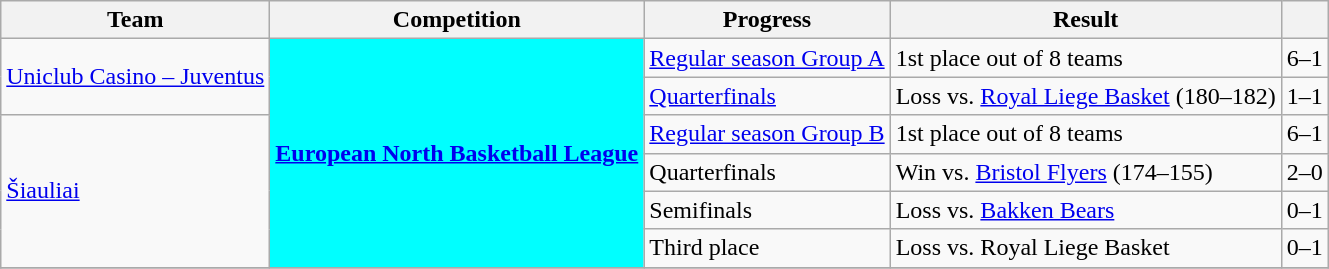<table class="wikitable sortable">
<tr>
<th>Team</th>
<th>Competition</th>
<th>Progress</th>
<th>Result</th>
<th></th>
</tr>
<tr>
<td rowspan="2"><a href='#'>Uniclub Casino – Juventus</a></td>
<td rowspan="6" style="background-color:cyan;color:white;text-align:center"><strong><a href='#'><span>European North Basketball League</span></a></strong></td>
<td style="text-align:left"><a href='#'>Regular season Group A</a></td>
<td>1st place out of 8 teams</td>
<td>6–1</td>
</tr>
<tr>
<td style="text-align:left"><a href='#'>Quarterfinals</a></td>
<td>Loss vs.  <a href='#'>Royal Liege Basket</a> (180–182)</td>
<td>1–1</td>
</tr>
<tr>
<td rowspan="4"><a href='#'>Šiauliai</a></td>
<td><a href='#'>Regular season Group B</a></td>
<td>1st place out of 8 teams</td>
<td>6–1</td>
</tr>
<tr>
<td style="text-align:left">Quarterfinals</td>
<td>Win vs.  <a href='#'>Bristol Flyers</a> (174–155)</td>
<td>2–0</td>
</tr>
<tr>
<td style="text-align:left">Semifinals</td>
<td>Loss vs.  <a href='#'>Bakken Bears</a></td>
<td>0–1</td>
</tr>
<tr>
<td style="text-align:left">Third place</td>
<td>Loss vs.  Royal Liege Basket</td>
<td>0–1</td>
</tr>
<tr>
</tr>
</table>
